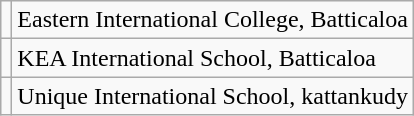<table class="wikitable">
<tr>
<td></td>
<td>Eastern International College, Batticaloa</td>
</tr>
<tr>
<td></td>
<td>KEA International School, Batticaloa</td>
</tr>
<tr>
<td></td>
<td>Unique International School, kattankudy</td>
</tr>
</table>
